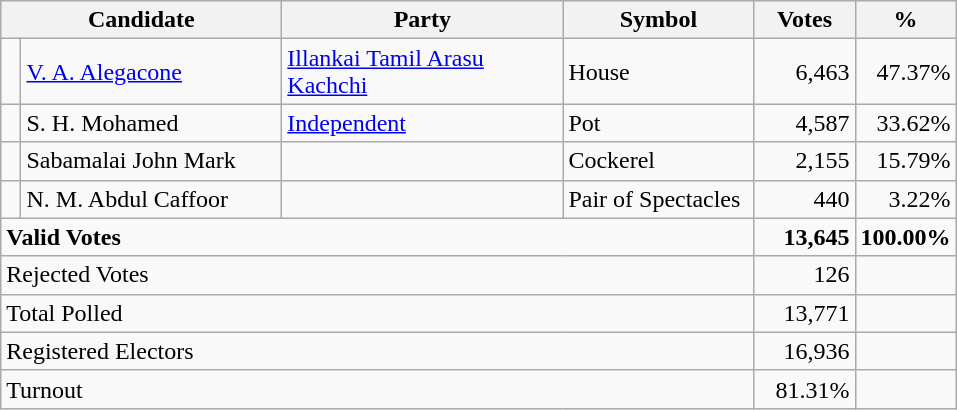<table class="wikitable" border="1" style="text-align:right;">
<tr>
<th align=left colspan=2 width="180">Candidate</th>
<th align=left width="180">Party</th>
<th align=left width="120">Symbol</th>
<th align=left width="60">Votes</th>
<th align=left width="60">%</th>
</tr>
<tr>
<td bgcolor=> </td>
<td align=left><a href='#'>V. A. Alegacone</a></td>
<td align=left><a href='#'>Illankai Tamil Arasu Kachchi</a></td>
<td align=left>House</td>
<td>6,463</td>
<td>47.37%</td>
</tr>
<tr>
<td></td>
<td align=left>S. H. Mohamed</td>
<td align=left><a href='#'>Independent</a></td>
<td align=left>Pot</td>
<td>4,587</td>
<td>33.62%</td>
</tr>
<tr>
<td></td>
<td align=left>Sabamalai John Mark</td>
<td></td>
<td align=left>Cockerel</td>
<td>2,155</td>
<td>15.79%</td>
</tr>
<tr>
<td></td>
<td align=left>N. M. Abdul Caffoor</td>
<td></td>
<td align=left>Pair of Spectacles</td>
<td>440</td>
<td>3.22%</td>
</tr>
<tr>
<td align=left colspan=4><strong>Valid Votes</strong></td>
<td><strong>13,645</strong></td>
<td><strong>100.00%</strong></td>
</tr>
<tr>
<td align=left colspan=4>Rejected Votes</td>
<td>126</td>
<td></td>
</tr>
<tr>
<td align=left colspan=4>Total Polled</td>
<td>13,771</td>
<td></td>
</tr>
<tr>
<td align=left colspan=4>Registered Electors</td>
<td>16,936</td>
<td></td>
</tr>
<tr>
<td align=left colspan=4>Turnout</td>
<td>81.31%</td>
</tr>
</table>
